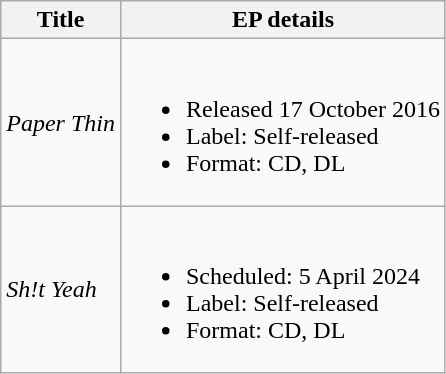<table class="wikitable">
<tr>
<th>Title</th>
<th>EP details</th>
</tr>
<tr>
<td><em>Paper Thin</em></td>
<td><br><ul><li>Released 17 October 2016</li><li>Label: Self-released</li><li>Format: CD, DL</li></ul></td>
</tr>
<tr>
<td><em>Sh!t Yeah</em></td>
<td><br><ul><li>Scheduled: 5 April 2024</li><li>Label: Self-released</li><li>Format: CD, DL</li></ul></td>
</tr>
</table>
